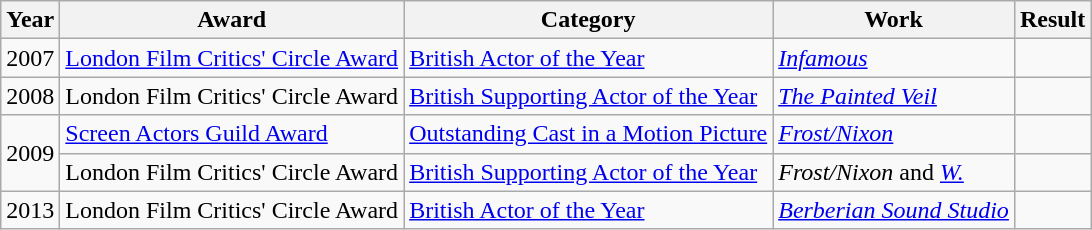<table class="wikitable">
<tr>
<th>Year</th>
<th>Award</th>
<th>Category</th>
<th>Work</th>
<th>Result</th>
</tr>
<tr>
<td>2007</td>
<td><a href='#'>London Film Critics' Circle Award</a></td>
<td><a href='#'>British Actor of the Year</a></td>
<td><em><a href='#'>Infamous</a></em></td>
<td></td>
</tr>
<tr>
<td>2008</td>
<td>London Film Critics' Circle Award</td>
<td><a href='#'>British Supporting Actor of the Year</a></td>
<td><em><a href='#'>The Painted Veil</a></em></td>
<td></td>
</tr>
<tr>
<td rowspan="2">2009</td>
<td><a href='#'>Screen Actors Guild Award</a></td>
<td><a href='#'>Outstanding Cast in a Motion Picture</a></td>
<td><em><a href='#'>Frost/Nixon</a></em></td>
<td></td>
</tr>
<tr>
<td>London Film Critics' Circle Award</td>
<td><a href='#'>British Supporting Actor of the Year</a></td>
<td><em>Frost/Nixon</em> and <em><a href='#'>W.</a></em></td>
<td></td>
</tr>
<tr>
<td>2013</td>
<td>London Film Critics' Circle Award</td>
<td><a href='#'>British Actor of the Year</a></td>
<td><em><a href='#'>Berberian Sound Studio</a></em></td>
<td></td>
</tr>
</table>
